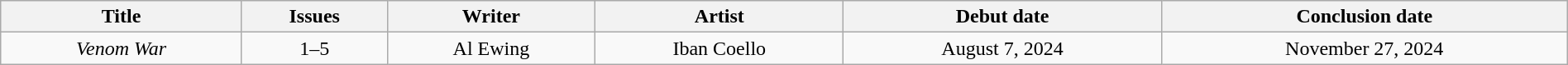<table class="wikitable" style="text-align:center; width:100%">
<tr>
<th scope="col">Title</th>
<th scope="col">Issues</th>
<th scope="col">Writer</th>
<th scope="col">Artist</th>
<th scope="col">Debut date</th>
<th scope="col">Conclusion date</th>
</tr>
<tr>
<td><em>Venom War</em></td>
<td>1–5</td>
<td>Al Ewing</td>
<td>Iban Coello</td>
<td>August 7, 2024</td>
<td>November 27, 2024</td>
</tr>
</table>
